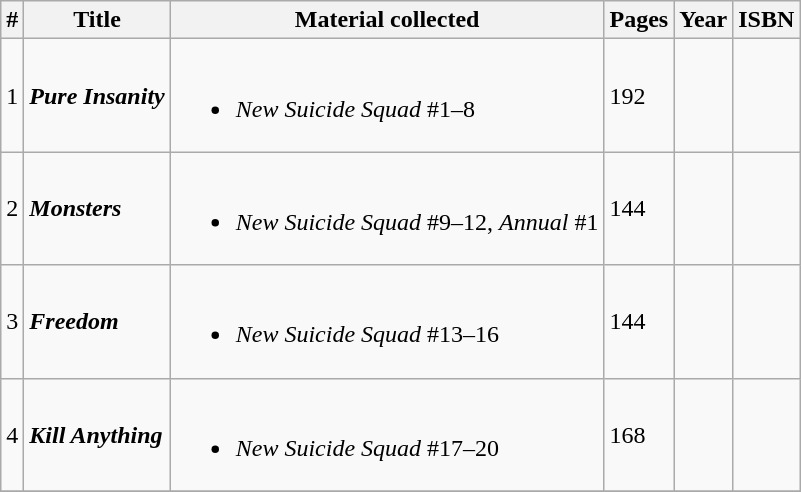<table class="wikitable">
<tr>
<th>#</th>
<th>Title</th>
<th>Material collected</th>
<th>Pages</th>
<th>Year</th>
<th>ISBN</th>
</tr>
<tr>
<td>1</td>
<td><strong><em>Pure Insanity</em></strong></td>
<td><br><ul><li><em>New Suicide Squad</em> #1–8</li></ul></td>
<td>192</td>
<td></td>
<td></td>
</tr>
<tr>
<td>2</td>
<td><strong><em>Monsters</em></strong></td>
<td><br><ul><li><em>New Suicide Squad</em> #9–12, <em>Annual</em> #1</li></ul></td>
<td>144</td>
<td></td>
<td></td>
</tr>
<tr>
<td>3</td>
<td><strong><em>Freedom</em></strong></td>
<td><br><ul><li><em>New Suicide Squad</em> #13–16</li></ul></td>
<td>144</td>
<td></td>
<td></td>
</tr>
<tr>
<td>4</td>
<td><strong><em>Kill Anything</em></strong></td>
<td><br><ul><li><em>New Suicide Squad</em> #17–20</li></ul></td>
<td>168</td>
<td></td>
<td></td>
</tr>
<tr>
</tr>
</table>
